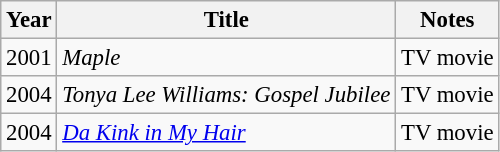<table class="wikitable" style="font-size: 95%;">
<tr>
<th>Year</th>
<th>Title</th>
<th>Notes</th>
</tr>
<tr>
<td>2001</td>
<td><em>Maple</em></td>
<td>TV movie</td>
</tr>
<tr>
<td>2004</td>
<td><em>Tonya Lee Williams: Gospel Jubilee</em></td>
<td>TV movie</td>
</tr>
<tr>
<td>2004</td>
<td><em><a href='#'>Da Kink in My Hair</a></em></td>
<td>TV movie</td>
</tr>
</table>
